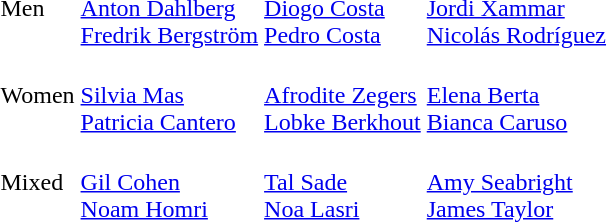<table>
<tr>
<td>Men<br></td>
<td><br><a href='#'>Anton Dahlberg</a><br><a href='#'>Fredrik Bergström</a></td>
<td><br><a href='#'>Diogo Costa</a><br><a href='#'>Pedro Costa</a></td>
<td><br><a href='#'>Jordi Xammar</a><br><a href='#'>Nicolás Rodríguez</a></td>
</tr>
<tr>
<td>Women<br></td>
<td><br><a href='#'>Silvia Mas</a><br><a href='#'>Patricia Cantero</a></td>
<td><br><a href='#'>Afrodite Zegers</a><br><a href='#'>Lobke Berkhout</a></td>
<td><br><a href='#'>Elena Berta</a><br><a href='#'>Bianca Caruso</a></td>
</tr>
<tr>
<td>Mixed<br></td>
<td><br><a href='#'>Gil Cohen</a><br><a href='#'>Noam Homri</a></td>
<td><br><a href='#'>Tal Sade</a><br><a href='#'>Noa Lasri</a></td>
<td><br><a href='#'>Amy Seabright</a><br><a href='#'>James Taylor</a></td>
</tr>
</table>
